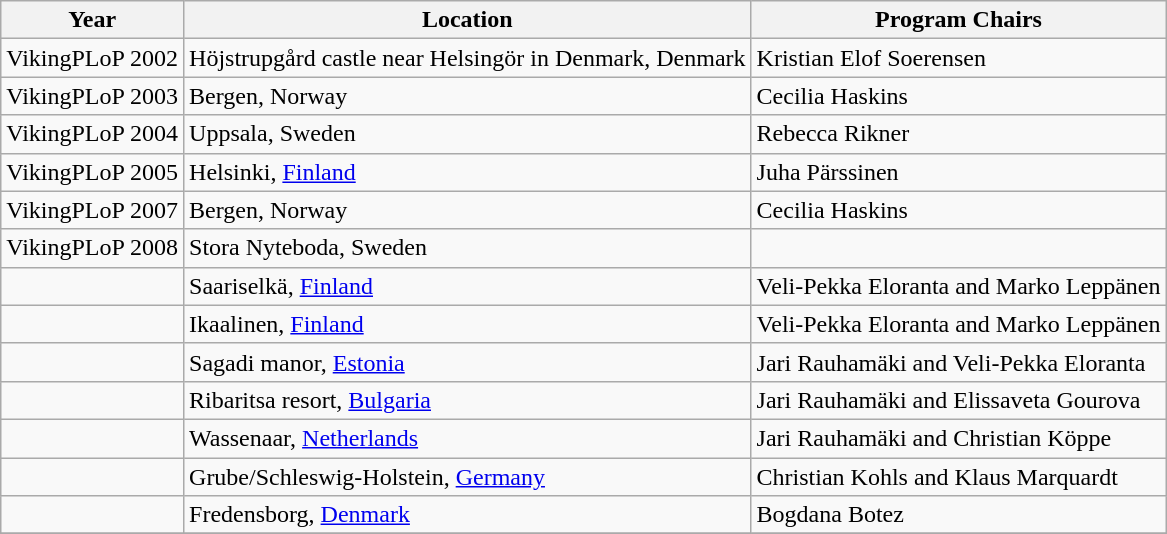<table class="wikitable">
<tr>
<th>Year</th>
<th>Location</th>
<th>Program Chairs</th>
</tr>
<tr>
<td>VikingPLoP 2002</td>
<td>Höjstrupgård castle near Helsingör in Denmark, Denmark</td>
<td>Kristian Elof Soerensen</td>
</tr>
<tr>
<td>VikingPLoP 2003</td>
<td>Bergen, Norway</td>
<td>Cecilia Haskins</td>
</tr>
<tr>
<td>VikingPLoP 2004</td>
<td>Uppsala, Sweden</td>
<td>Rebecca Rikner</td>
</tr>
<tr>
<td>VikingPLoP 2005</td>
<td>Helsinki, <a href='#'>Finland</a></td>
<td>Juha Pärssinen</td>
</tr>
<tr>
<td>VikingPLoP 2007</td>
<td>Bergen, Norway</td>
<td>Cecilia Haskins</td>
</tr>
<tr>
<td>VikingPLoP 2008</td>
<td>Stora Nyteboda, Sweden</td>
<td></td>
</tr>
<tr>
<td></td>
<td>Saariselkä, <a href='#'>Finland</a></td>
<td>Veli-Pekka Eloranta and Marko Leppänen</td>
</tr>
<tr>
<td></td>
<td>Ikaalinen, <a href='#'>Finland</a></td>
<td>Veli-Pekka Eloranta and Marko Leppänen</td>
</tr>
<tr>
<td></td>
<td>Sagadi manor, <a href='#'>Estonia</a></td>
<td>Jari Rauhamäki and Veli-Pekka Eloranta</td>
</tr>
<tr>
<td></td>
<td>Ribaritsa resort, <a href='#'>Bulgaria</a></td>
<td>Jari Rauhamäki and Elissaveta Gourova</td>
</tr>
<tr>
<td></td>
<td>Wassenaar, <a href='#'>Netherlands</a></td>
<td>Jari Rauhamäki and Christian Köppe</td>
</tr>
<tr>
<td></td>
<td>Grube/Schleswig-Holstein, <a href='#'>Germany</a></td>
<td>Christian Kohls and Klaus Marquardt</td>
</tr>
<tr>
<td></td>
<td>Fredensborg, <a href='#'>Denmark</a></td>
<td>Bogdana Botez</td>
</tr>
<tr>
</tr>
</table>
